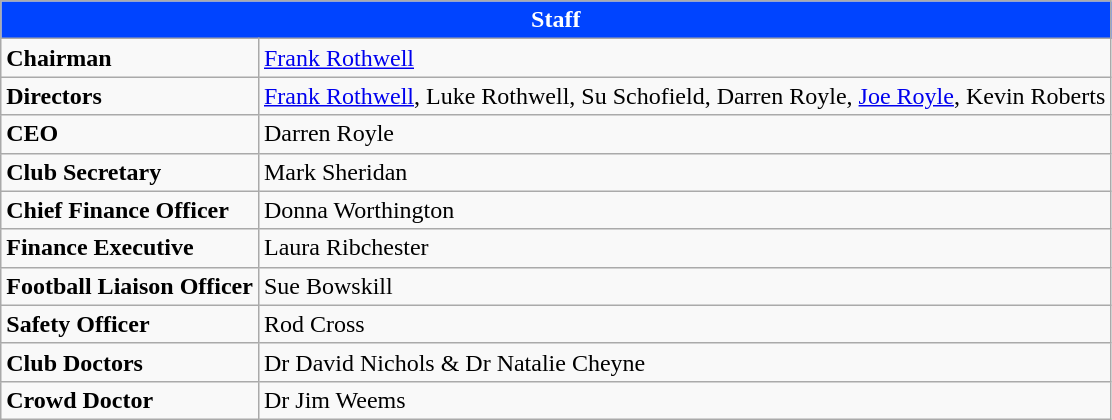<table class="wikitable">
<tr>
<th style="color:white;background:#0044FF" colspan="2">Staff</th>
</tr>
<tr>
<td><strong>Chairman</strong></td>
<td><a href='#'>Frank Rothwell</a></td>
</tr>
<tr>
<td><strong>Directors</strong></td>
<td><a href='#'>Frank Rothwell</a>, Luke Rothwell, Su Schofield, Darren Royle, <a href='#'>Joe Royle</a>, Kevin Roberts</td>
</tr>
<tr>
<td><strong>CEO</strong></td>
<td>Darren Royle</td>
</tr>
<tr>
<td><strong>Club Secretary</strong></td>
<td>Mark Sheridan</td>
</tr>
<tr>
<td><strong>Chief Finance Officer</strong></td>
<td>Donna Worthington</td>
</tr>
<tr>
<td><strong>Finance Executive</strong></td>
<td>Laura Ribchester</td>
</tr>
<tr>
<td><strong>Football Liaison Officer</strong></td>
<td>Sue Bowskill</td>
</tr>
<tr>
<td><strong>Safety Officer</strong></td>
<td>Rod Cross</td>
</tr>
<tr>
<td><strong>Club Doctors</strong></td>
<td>Dr David Nichols & Dr Natalie Cheyne</td>
</tr>
<tr>
<td><strong>Crowd Doctor</strong></td>
<td>Dr Jim Weems</td>
</tr>
</table>
